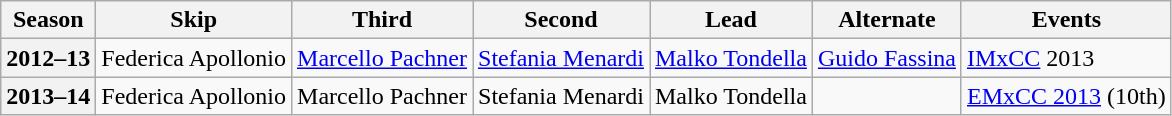<table class="wikitable">
<tr>
<th scope="col">Season</th>
<th scope="col">Skip</th>
<th scope="col">Third</th>
<th scope="col">Second</th>
<th scope="col">Lead</th>
<th scope="col">Alternate</th>
<th scope="col">Events</th>
</tr>
<tr>
<th scope="row">2012–13</th>
<td>Federica Apollonio</td>
<td><a href='#'>Marcello Pachner</a></td>
<td><a href='#'>Stefania Menardi</a></td>
<td><a href='#'>Malko Tondella</a></td>
<td><a href='#'>Guido Fassina</a></td>
<td><a href='#'>IMxCC</a> 2013 </td>
</tr>
<tr>
<th scope="row">2013–14</th>
<td>Federica Apollonio</td>
<td>Marcello Pachner</td>
<td>Stefania Menardi</td>
<td>Malko Tondella</td>
<td></td>
<td><a href='#'>EMxCC 2013</a> (10th)</td>
</tr>
</table>
